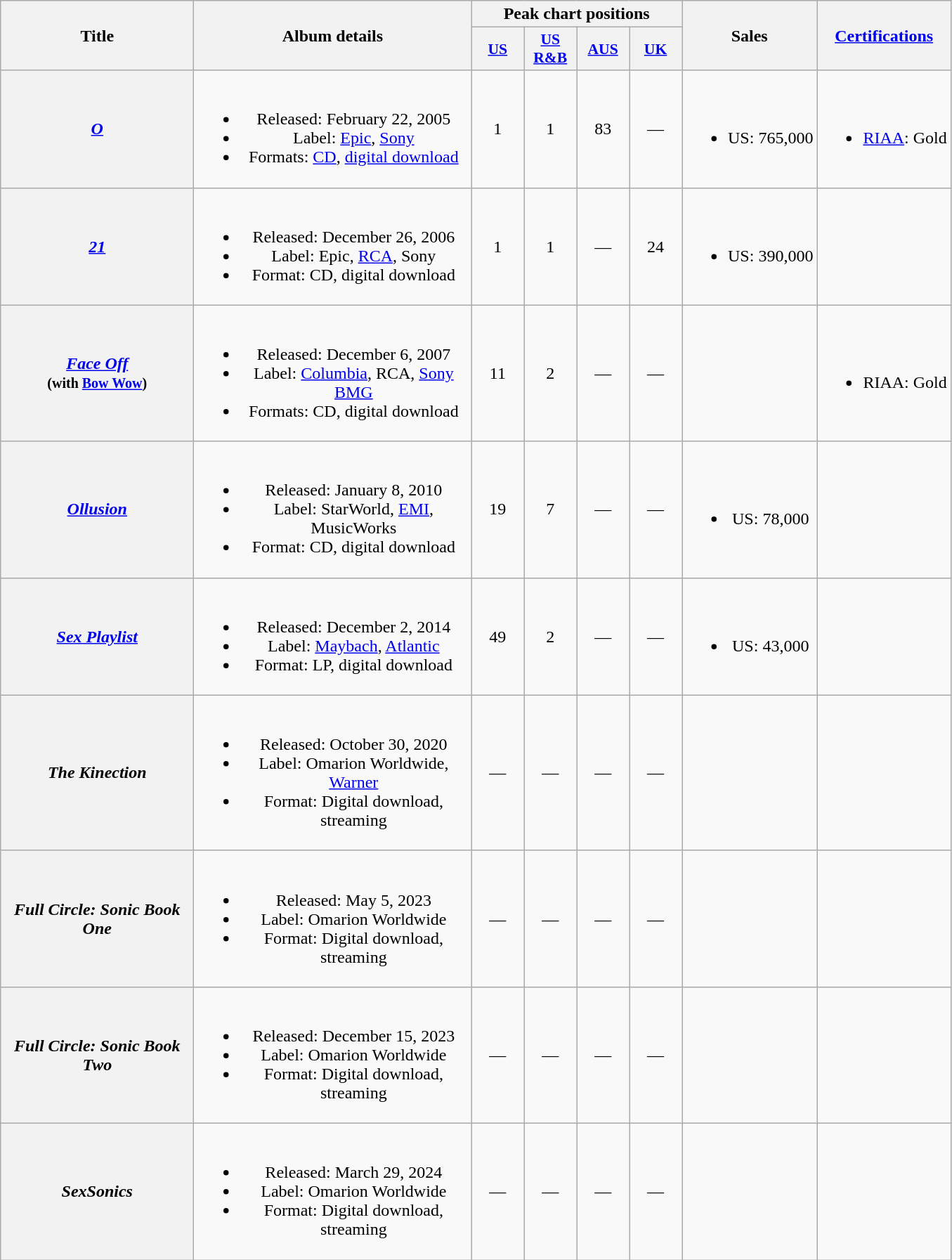<table class="wikitable plainrowheaders" style="text-align:center;">
<tr>
<th scope="col" rowspan="2" style="width:11em;">Title</th>
<th scope="col" rowspan="2" style="width:16em;">Album details</th>
<th scope="col" colspan="4">Peak chart positions</th>
<th scope="col" rowspan="2">Sales</th>
<th scope="col" rowspan="2"><a href='#'>Certifications</a></th>
</tr>
<tr>
<th scope="col" style="width:3em;font-size:90%;"><a href='#'>US</a> <br></th>
<th scope="col" style="width:3em;font-size:90%;"><a href='#'>US R&B</a> <br></th>
<th scope="col" style="width:3em;font-size:90%;"><a href='#'>AUS</a><br></th>
<th scope="col" style="width:3em;font-size:90%;"><a href='#'>UK</a><br></th>
</tr>
<tr>
<th scope="row"><em><a href='#'>O</a></em></th>
<td><br><ul><li>Released: February 22, 2005</li><li>Label: <a href='#'>Epic</a>, <a href='#'>Sony</a></li><li>Formats: <a href='#'>CD</a>, <a href='#'>digital download</a></li></ul></td>
<td>1</td>
<td>1</td>
<td>83</td>
<td>—</td>
<td><br><ul><li>US: 765,000</li></ul></td>
<td><br><ul><li><a href='#'>RIAA</a>: Gold</li></ul></td>
</tr>
<tr>
<th scope="row"><em><a href='#'>21</a></em></th>
<td><br><ul><li>Released: December 26, 2006</li><li>Label: Epic, <a href='#'>RCA</a>, Sony</li><li>Format: CD, digital download</li></ul></td>
<td>1</td>
<td>1</td>
<td>—</td>
<td>24</td>
<td><br><ul><li>US: 390,000</li></ul></td>
<td></td>
</tr>
<tr>
<th scope="row"><em><a href='#'>Face Off</a></em><br><small>(with <a href='#'>Bow Wow</a>)</small></th>
<td><br><ul><li>Released: December 6, 2007</li><li>Label: <a href='#'>Columbia</a>, RCA, <a href='#'>Sony BMG</a></li><li>Formats: CD, digital download</li></ul></td>
<td>11</td>
<td>2</td>
<td>—</td>
<td>—</td>
<td></td>
<td><br><ul><li>RIAA: Gold</li></ul></td>
</tr>
<tr>
<th scope="row"><em><a href='#'>Ollusion</a></em></th>
<td><br><ul><li>Released: January 8, 2010</li><li>Label: StarWorld, <a href='#'>EMI</a>, MusicWorks</li><li>Format: CD, digital download</li></ul></td>
<td>19</td>
<td>7</td>
<td>—</td>
<td>—</td>
<td><br><ul><li>US: 78,000</li></ul></td>
<td></td>
</tr>
<tr>
<th scope="row"><em><a href='#'>Sex Playlist</a></em></th>
<td><br><ul><li>Released: December 2, 2014</li><li>Label: <a href='#'>Maybach</a>, <a href='#'>Atlantic</a></li><li>Format: LP, digital download</li></ul></td>
<td>49</td>
<td>2</td>
<td>—</td>
<td>—</td>
<td><br><ul><li>US: 43,000</li></ul></td>
<td></td>
</tr>
<tr>
<th scope="row"><em>The Kinection</em></th>
<td><br><ul><li>Released: October 30, 2020</li><li>Label: Omarion Worldwide, <a href='#'>Warner</a></li><li>Format: Digital download, streaming</li></ul></td>
<td>—</td>
<td>—</td>
<td>—</td>
<td>—</td>
<td></td>
<td></td>
</tr>
<tr>
<th scope="row"><em>Full Circle: Sonic Book One</em></th>
<td><br><ul><li>Released: May 5, 2023</li><li>Label: Omarion Worldwide</li><li>Format: Digital download, streaming</li></ul></td>
<td>—</td>
<td>—</td>
<td>—</td>
<td>—</td>
<td></td>
<td></td>
</tr>
<tr>
<th scope="row"><em>Full Circle: Sonic Book Two</em></th>
<td><br><ul><li>Released: December 15, 2023</li><li>Label: Omarion Worldwide</li><li>Format: Digital download, streaming</li></ul></td>
<td>—</td>
<td>—</td>
<td>—</td>
<td>—</td>
<td></td>
<td></td>
</tr>
<tr>
<th scope="row"><em>SexSonics</em></th>
<td><br><ul><li>Released: March 29, 2024</li><li>Label: Omarion Worldwide</li><li>Format: Digital download, streaming</li></ul></td>
<td>—</td>
<td>—</td>
<td>—</td>
<td>—</td>
<td></td>
<td></td>
</tr>
</table>
